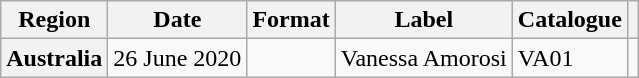<table class="wikitable plainrowheaders">
<tr>
<th scope="col">Region</th>
<th scope="col">Date</th>
<th scope="col">Format</th>
<th scope="col">Label</th>
<th scope="col">Catalogue</th>
<th scope="col"></th>
</tr>
<tr>
<th scope="row">Australia</th>
<td>26 June 2020</td>
<td></td>
<td>Vanessa Amorosi</td>
<td>VA01</td>
<td align="center"></td>
</tr>
</table>
